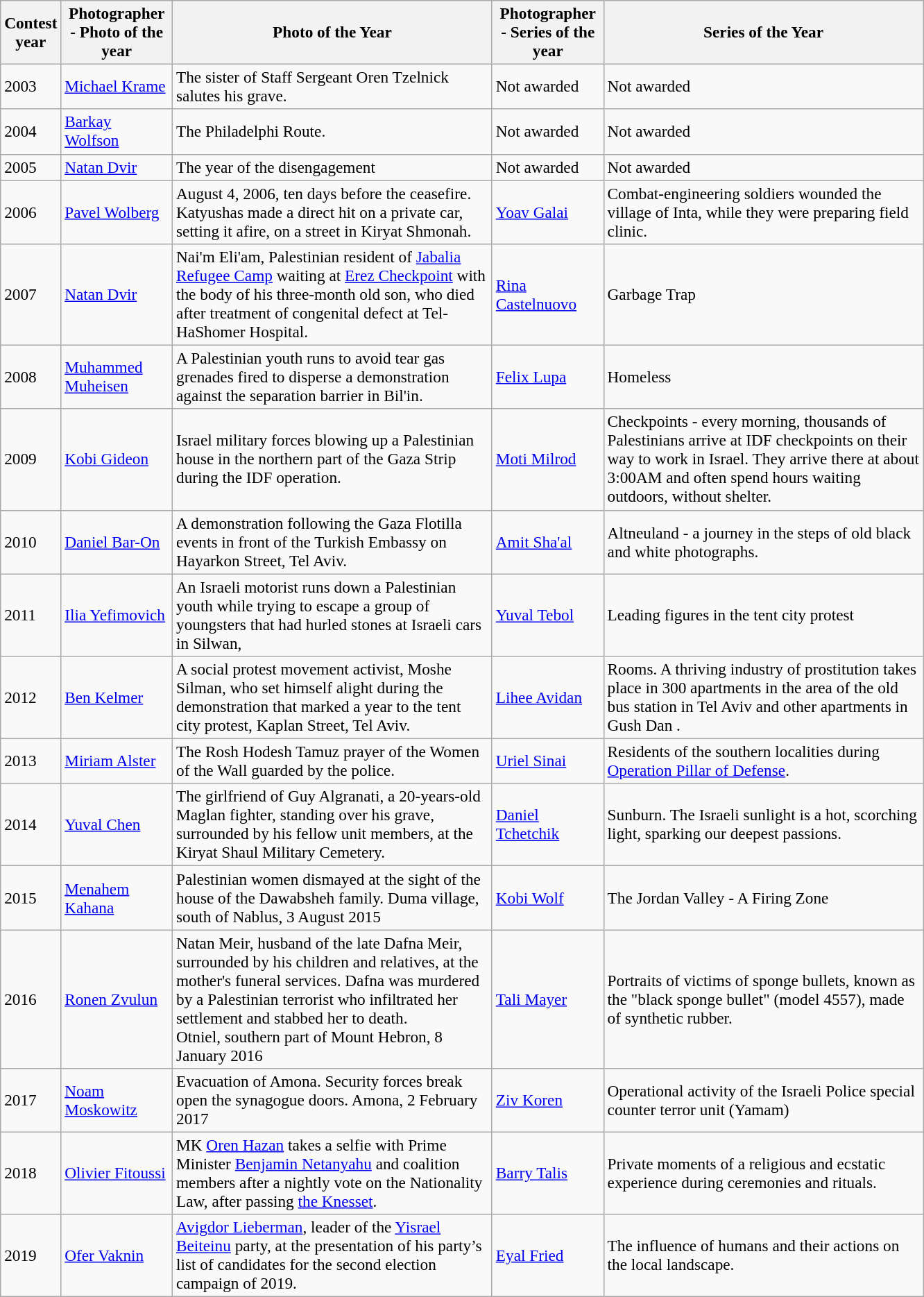<table class="wikitable" style="font-size:97%;">
<tr>
<th width="45">Contest year</th>
<th width="100">Photographer - Photo of the year</th>
<th width="300">Photo of the Year</th>
<th width="100">Photographer - Series of the year</th>
<th width="300">Series of the Year</th>
</tr>
<tr>
<td>2003</td>
<td><a href='#'>Michael Krame</a></td>
<td>The sister of Staff Sergeant Oren Tzelnick salutes his grave.</td>
<td>Not awarded</td>
<td>Not awarded</td>
</tr>
<tr>
<td>2004</td>
<td><a href='#'>Barkay Wolfson</a></td>
<td>The Philadelphi Route.</td>
<td>Not awarded</td>
<td>Not awarded</td>
</tr>
<tr>
<td>2005</td>
<td><a href='#'>Natan Dvir</a></td>
<td>The year of the disengagement</td>
<td>Not awarded</td>
<td>Not awarded</td>
</tr>
<tr>
<td>2006</td>
<td><a href='#'>Pavel Wolberg</a></td>
<td>August 4, 2006, ten days before the ceasefire. Katyushas made a direct hit on a private car, setting it afire, on a street in Kiryat Shmonah.</td>
<td><a href='#'>Yoav Galai</a></td>
<td>Combat-engineering soldiers wounded the village of Inta, while they were preparing field clinic.</td>
</tr>
<tr>
<td>2007</td>
<td><a href='#'>Natan Dvir</a></td>
<td>Nai'm Eli'am, Palestinian resident of <a href='#'>Jabalia Refugee Camp</a> waiting at <a href='#'>Erez Checkpoint</a> with the body of his three-month old son, who died after treatment of congenital defect at Tel-HaShomer Hospital.</td>
<td><a href='#'>Rina Castelnuovo</a></td>
<td>Garbage Trap</td>
</tr>
<tr>
<td>2008</td>
<td><a href='#'>Muhammed Muheisen</a></td>
<td>A Palestinian youth runs to avoid tear gas grenades fired to disperse a demonstration against the separation barrier in Bil'in.</td>
<td><a href='#'>Felix Lupa</a></td>
<td>Homeless</td>
</tr>
<tr>
<td>2009</td>
<td><a href='#'>Kobi Gideon</a></td>
<td>Israel military forces blowing up a Palestinian house in the northern part of the Gaza Strip during the IDF operation.</td>
<td><a href='#'>Moti Milrod</a></td>
<td>Checkpoints - every morning, thousands of Palestinians arrive at IDF checkpoints on their way to work in Israel. They arrive there at about 3:00AM and often spend hours waiting outdoors, without shelter.</td>
</tr>
<tr>
<td>2010</td>
<td><a href='#'>Daniel Bar-On</a></td>
<td>A demonstration following the Gaza Flotilla events in front of the Turkish Embassy on Hayarkon Street, Tel Aviv.</td>
<td><a href='#'>Amit Sha'al</a></td>
<td>Altneuland - a journey in the steps of old black and white photographs.</td>
</tr>
<tr>
<td>2011</td>
<td><a href='#'>Ilia Yefimovich</a></td>
<td>An Israeli motorist runs down a Palestinian youth while trying to escape a group of youngsters that had hurled stones at Israeli cars in Silwan,</td>
<td><a href='#'>Yuval Tebol</a></td>
<td>Leading figures in the tent city protest</td>
</tr>
<tr>
<td>2012</td>
<td><a href='#'>Ben Kelmer</a></td>
<td>A social protest movement activist, Moshe Silman, who set himself alight during the demonstration that marked a year to the tent city protest, Kaplan Street, Tel Aviv.</td>
<td><a href='#'>Lihee Avidan</a></td>
<td>Rooms.  A thriving industry of prostitution takes place in  300 apartments in the area of the old bus station in Tel Aviv and other apartments in Gush Dan .</td>
</tr>
<tr>
<td>2013</td>
<td><a href='#'>Miriam Alster</a></td>
<td>The Rosh Hodesh Tamuz prayer of the Women of the Wall guarded by the police.</td>
<td><a href='#'>Uriel Sinai</a></td>
<td>Residents of the southern localities during <a href='#'>Operation Pillar of Defense</a>.</td>
</tr>
<tr>
<td>2014</td>
<td><a href='#'>Yuval Chen</a></td>
<td>The girlfriend of Guy Algranati, a 20-years-old Maglan fighter, standing over his grave, surrounded by his fellow unit members, at the Kiryat Shaul Military Cemetery.</td>
<td><a href='#'>Daniel Tchetchik</a></td>
<td>Sunburn. The Israeli sunlight is a hot, scorching light, sparking our deepest passions.</td>
</tr>
<tr>
<td>2015</td>
<td><a href='#'>Menahem Kahana</a></td>
<td>Palestinian women dismayed at the sight of the house of the Dawabsheh family. Duma village, south of Nablus, 3 August 2015</td>
<td><a href='#'>Kobi Wolf</a></td>
<td>The Jordan Valley - A Firing Zone</td>
</tr>
<tr>
<td>2016</td>
<td><a href='#'>Ronen Zvulun</a></td>
<td>Natan Meir, husband of the late Dafna Meir, surrounded by his children and relatives, at the mother's funeral services. Dafna was murdered by a Palestinian terrorist who infiltrated her settlement and stabbed her to death.<br>Otniel, southern part of Mount Hebron, 8 January 2016</td>
<td><a href='#'>Tali Mayer</a></td>
<td>Portraits of victims of sponge bullets, known as the "black sponge bullet" (model 4557), made of synthetic rubber.</td>
</tr>
<tr>
<td>2017</td>
<td><a href='#'>Noam Moskowitz</a></td>
<td>Evacuation of Amona. Security forces break open the synagogue doors. Amona, 2 February 2017</td>
<td><a href='#'>Ziv Koren</a></td>
<td>Operational activity of the Israeli Police special counter terror unit (Yamam)</td>
</tr>
<tr>
<td>2018</td>
<td><a href='#'>Olivier Fitoussi</a></td>
<td>MK <a href='#'>Oren Hazan</a> takes a selfie with Prime Minister <a href='#'>Benjamin Netanyahu</a> and coalition members after a nightly vote on the Nationality Law, after passing <a href='#'>the Knesset</a>.</td>
<td><a href='#'>Barry Talis</a></td>
<td>Private moments of a religious and ecstatic experience during ceremonies and rituals.</td>
</tr>
<tr>
<td>2019</td>
<td><a href='#'>Ofer Vaknin</a></td>
<td><a href='#'>Avigdor Lieberman</a>, leader of the <a href='#'>Yisrael Beiteinu</a> party, at the presentation of his party’s list of candidates for the second election campaign of 2019.</td>
<td><a href='#'>Eyal Fried</a></td>
<td>The influence of humans and their actions on the local landscape.</td>
</tr>
</table>
